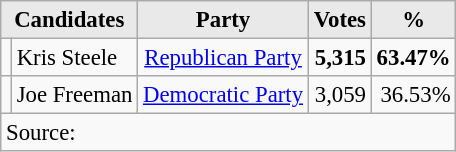<table class=wikitable style="font-size:95%; text-align:right;">
<tr>
<th style="background-color:#E9E9E9" align=center colspan=2>Candidates</th>
<th style="background-color:#E9E9E9" align=center>Party</th>
<th style="background-color:#E9E9E9" align=center>Votes</th>
<th style="background-color:#E9E9E9" align=center>%</th>
</tr>
<tr>
<td></td>
<td align=left>Kris Steele</td>
<td align=center><a href='#'>Republican Party</a></td>
<td><strong>5,315</strong></td>
<td><strong>63.47%</strong></td>
</tr>
<tr>
<td></td>
<td align=left>Joe Freeman</td>
<td align=center><a href='#'>Democratic Party</a></td>
<td>3,059</td>
<td>36.53%</td>
</tr>
<tr>
<td align="left" colspan=6>Source:</td>
</tr>
</table>
